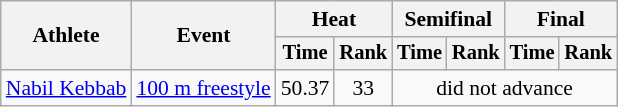<table class=wikitable style="font-size:90%">
<tr>
<th rowspan="2">Athlete</th>
<th rowspan="2">Event</th>
<th colspan="2">Heat</th>
<th colspan="2">Semifinal</th>
<th colspan="2">Final</th>
</tr>
<tr style="font-size:95%">
<th>Time</th>
<th>Rank</th>
<th>Time</th>
<th>Rank</th>
<th>Time</th>
<th>Rank</th>
</tr>
<tr align=center>
<td align=left><a href='#'>Nabil Kebbab</a></td>
<td align=left><a href='#'>100 m freestyle</a></td>
<td>50.37</td>
<td>33</td>
<td colspan=4>did not advance</td>
</tr>
</table>
